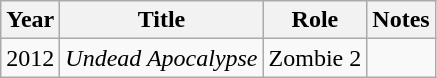<table class="wikitable sortable">
<tr>
<th>Year</th>
<th>Title</th>
<th>Role</th>
<th>Notes</th>
</tr>
<tr>
<td>2012</td>
<td><em>Undead Apocalypse</em></td>
<td>Zombie 2</td>
<td></td>
</tr>
</table>
